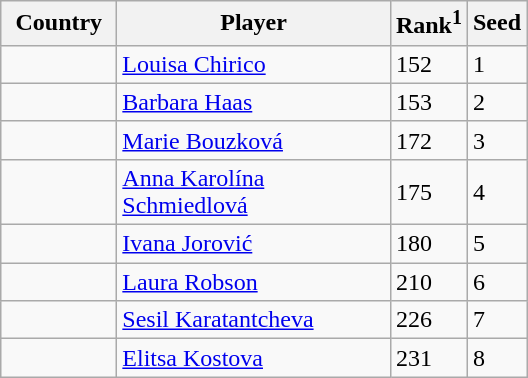<table class="sortable wikitable">
<tr>
<th width="70">Country</th>
<th width="175">Player</th>
<th>Rank<sup>1</sup></th>
<th>Seed</th>
</tr>
<tr>
<td></td>
<td><a href='#'>Louisa Chirico</a></td>
<td>152</td>
<td>1</td>
</tr>
<tr>
<td></td>
<td><a href='#'>Barbara Haas</a></td>
<td>153</td>
<td>2</td>
</tr>
<tr>
<td></td>
<td><a href='#'>Marie Bouzková</a></td>
<td>172</td>
<td>3</td>
</tr>
<tr>
<td></td>
<td><a href='#'>Anna Karolína Schmiedlová</a></td>
<td>175</td>
<td>4</td>
</tr>
<tr>
<td></td>
<td><a href='#'>Ivana Jorović</a></td>
<td>180</td>
<td>5</td>
</tr>
<tr>
<td></td>
<td><a href='#'>Laura Robson</a></td>
<td>210</td>
<td>6</td>
</tr>
<tr>
<td></td>
<td><a href='#'>Sesil Karatantcheva</a></td>
<td>226</td>
<td>7</td>
</tr>
<tr>
<td></td>
<td><a href='#'>Elitsa Kostova</a></td>
<td>231</td>
<td>8</td>
</tr>
</table>
